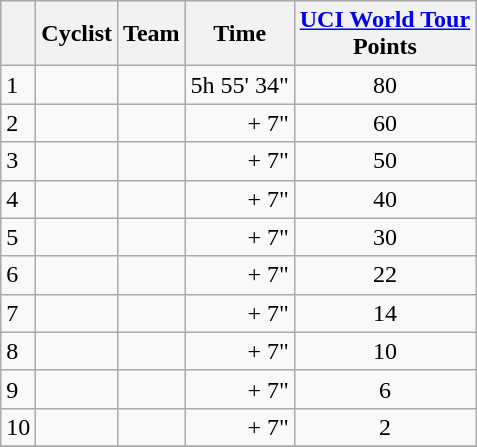<table class="wikitable sortable">
<tr style="background:#ccccff;">
<th></th>
<th>Cyclist</th>
<th>Team</th>
<th>Time</th>
<th><a href='#'>UCI World Tour</a><br>Points</th>
</tr>
<tr>
<td>1</td>
<td></td>
<td></td>
<td align="right">5h 55' 34"</td>
<td align="center">80</td>
</tr>
<tr>
<td>2</td>
<td></td>
<td></td>
<td align="right">+ 7"</td>
<td align="center">60</td>
</tr>
<tr>
<td>3</td>
<td></td>
<td></td>
<td align="right">+ 7"</td>
<td align="center">50</td>
</tr>
<tr>
<td>4</td>
<td></td>
<td></td>
<td align="right">+ 7"</td>
<td align="center">40</td>
</tr>
<tr>
<td>5</td>
<td></td>
<td></td>
<td align="right">+ 7"</td>
<td align="center">30</td>
</tr>
<tr>
<td>6</td>
<td></td>
<td></td>
<td align="right">+ 7"</td>
<td align="center">22</td>
</tr>
<tr>
<td>7</td>
<td></td>
<td></td>
<td align="right">+ 7"</td>
<td align="center">14</td>
</tr>
<tr>
<td>8</td>
<td></td>
<td></td>
<td align="right">+ 7"</td>
<td align="center">10</td>
</tr>
<tr>
<td>9</td>
<td></td>
<td></td>
<td align="right">+ 7"</td>
<td align="center">6</td>
</tr>
<tr>
<td>10</td>
<td></td>
<td></td>
<td align="right">+ 7"</td>
<td align="center">2</td>
</tr>
<tr>
</tr>
</table>
